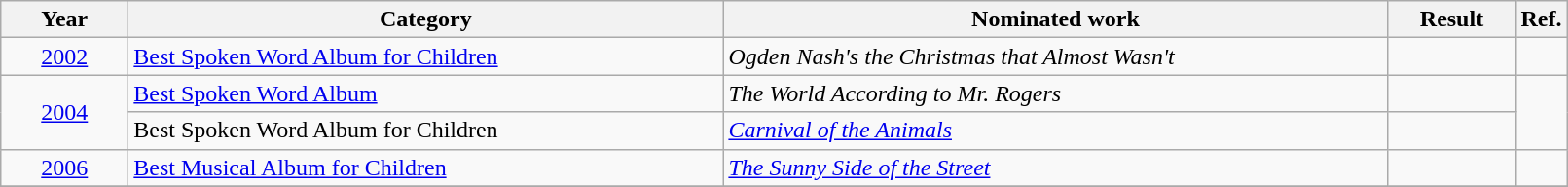<table class=wikitable>
<tr>
<th scope="col" style="width:5em;">Year</th>
<th scope="col" style="width:25em;">Category</th>
<th scope="col" style="width:28em;">Nominated work</th>
<th scope="col" style="width:5em;">Result</th>
<th>Ref.</th>
</tr>
<tr>
<td style="text-align:center;"><a href='#'>2002</a></td>
<td><a href='#'>Best Spoken Word Album for Children</a></td>
<td><em>Ogden Nash's the Christmas that Almost Wasn't</em></td>
<td></td>
<td style="text-align:center;"></td>
</tr>
<tr>
<td style="text-align:center;", rowspan=2><a href='#'>2004</a></td>
<td><a href='#'>Best Spoken Word Album</a></td>
<td><em>The World According to Mr. Rogers</em></td>
<td></td>
<td rowspan=2, style="text-align:center;"></td>
</tr>
<tr>
<td>Best Spoken Word Album for Children</td>
<td><em><a href='#'>Carnival of the Animals</a></em></td>
<td></td>
</tr>
<tr>
<td style="text-align:center;"><a href='#'>2006</a></td>
<td><a href='#'>Best Musical Album for Children</a></td>
<td><em><a href='#'>The Sunny Side of the Street</a></em></td>
<td></td>
<td style="text-align:center;"></td>
</tr>
<tr>
</tr>
</table>
